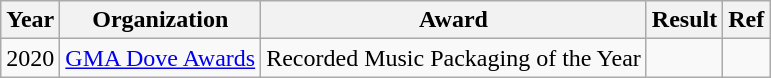<table class="wikitable plainrowheaders">
<tr>
<th>Year</th>
<th>Organization</th>
<th>Award</th>
<th>Result</th>
<th>Ref</th>
</tr>
<tr>
<td>2020</td>
<td><a href='#'>GMA Dove Awards</a></td>
<td>Recorded Music Packaging of the Year</td>
<td></td>
<td></td>
</tr>
</table>
